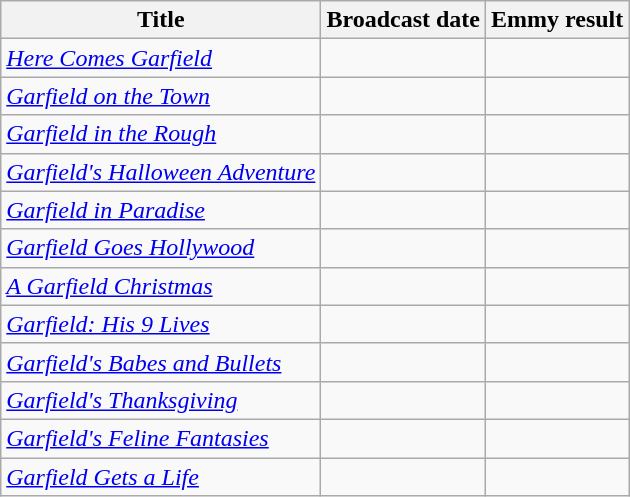<table class="wikitable">
<tr>
<th>Title</th>
<th>Broadcast date</th>
<th>Emmy result</th>
</tr>
<tr>
<td><em><a href='#'>Here Comes Garfield</a></em></td>
<td></td>
<td></td>
</tr>
<tr>
<td><em><a href='#'>Garfield on the Town</a></em></td>
<td></td>
<td></td>
</tr>
<tr>
<td><em><a href='#'>Garfield in the Rough</a></em></td>
<td></td>
<td></td>
</tr>
<tr>
<td><em><a href='#'>Garfield's Halloween Adventure</a></em></td>
<td></td>
<td></td>
</tr>
<tr>
<td><em><a href='#'>Garfield in Paradise</a></em></td>
<td></td>
<td></td>
</tr>
<tr>
<td><em><a href='#'>Garfield Goes Hollywood</a></em></td>
<td></td>
<td></td>
</tr>
<tr>
<td><em><a href='#'>A Garfield Christmas</a></em></td>
<td></td>
<td></td>
</tr>
<tr>
<td><em><a href='#'>Garfield: His 9 Lives</a></em></td>
<td></td>
<td></td>
</tr>
<tr>
<td><em><a href='#'>Garfield's Babes and Bullets</a></em></td>
<td></td>
<td></td>
</tr>
<tr>
<td><em><a href='#'>Garfield's Thanksgiving</a></em></td>
<td></td>
<td></td>
</tr>
<tr>
<td><em><a href='#'>Garfield's Feline Fantasies</a></em></td>
<td></td>
<td></td>
</tr>
<tr>
<td><em><a href='#'>Garfield Gets a Life</a></em></td>
<td></td>
<td></td>
</tr>
</table>
